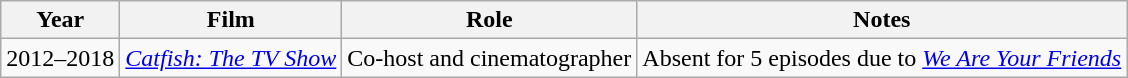<table class="wikitable sortable">
<tr>
<th>Year</th>
<th>Film</th>
<th>Role</th>
<th class="unsortable">Notes</th>
</tr>
<tr>
<td>2012–2018</td>
<td><em><a href='#'>Catfish: The TV Show</a></em></td>
<td>Co-host and cinematographer</td>
<td>Absent for 5 episodes due to <em><a href='#'>We Are Your Friends</a></em></td>
</tr>
</table>
